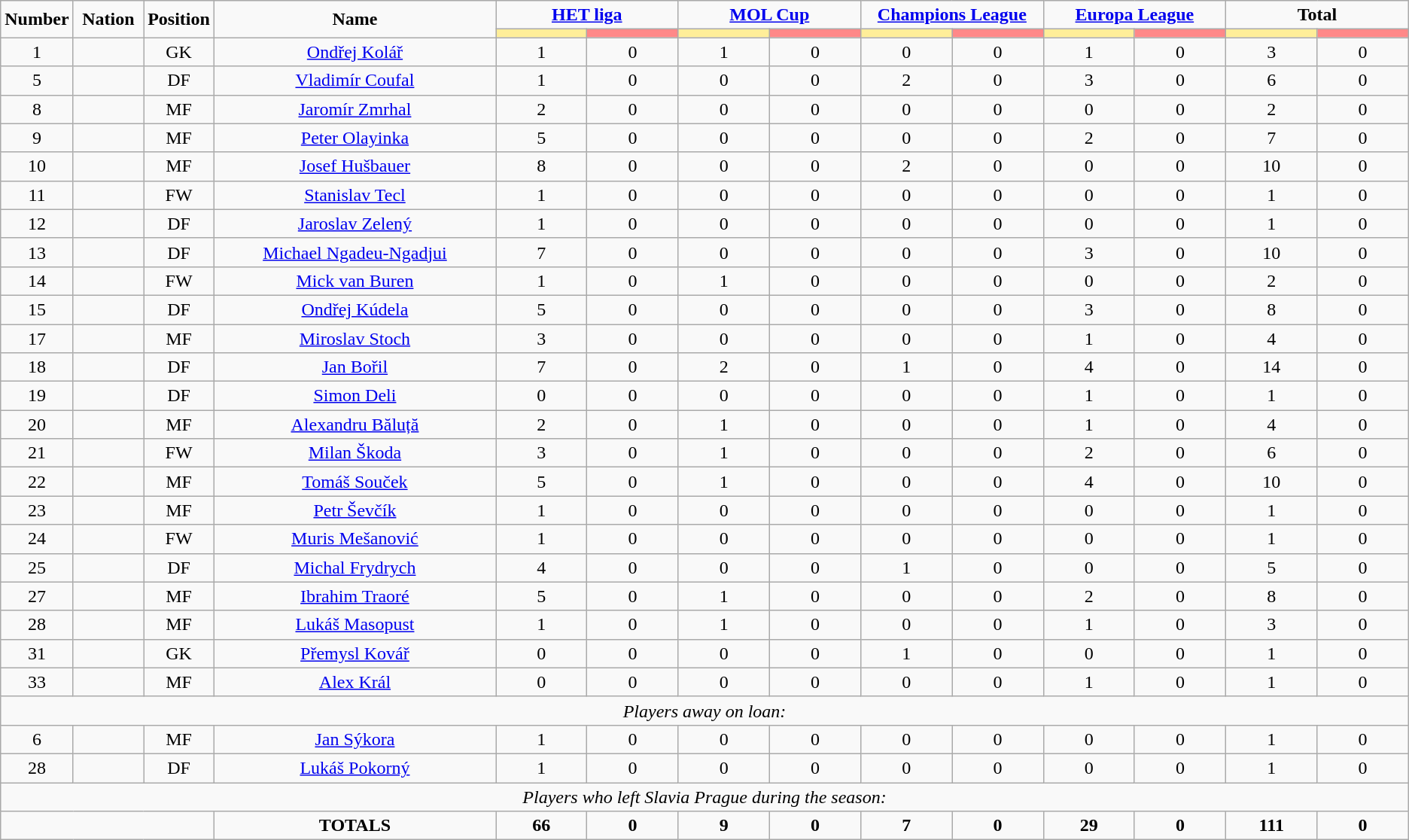<table class="wikitable" style="text-align:center;">
<tr>
<td rowspan="2"  style="width:5%; text-align:center;"><strong>Number</strong></td>
<td rowspan="2"  style="width:5%; text-align:center;"><strong>Nation</strong></td>
<td rowspan="2"  style="width:5%; text-align:center;"><strong>Position</strong></td>
<td rowspan="2"  style="width:20%; text-align:center;"><strong>Name</strong></td>
<td colspan="2" style="text-align:center;"><strong><a href='#'>HET liga</a></strong></td>
<td colspan="2" style="text-align:center;"><strong><a href='#'>MOL Cup</a></strong></td>
<td colspan="2" style="text-align:center;"><strong><a href='#'>Champions League</a></strong></td>
<td colspan="2" style="text-align:center;"><strong><a href='#'>Europa League</a></strong></td>
<td colspan="2" style="text-align:center;"><strong>Total</strong></td>
</tr>
<tr>
<th style="width:60px; background:#fe9;"></th>
<th style="width:60px; background:#ff8888;"></th>
<th style="width:60px; background:#fe9;"></th>
<th style="width:60px; background:#ff8888;"></th>
<th style="width:60px; background:#fe9;"></th>
<th style="width:60px; background:#ff8888;"></th>
<th style="width:60px; background:#fe9;"></th>
<th style="width:60px; background:#ff8888;"></th>
<th style="width:60px; background:#fe9;"></th>
<th style="width:60px; background:#ff8888;"></th>
</tr>
<tr>
<td>1</td>
<td></td>
<td>GK</td>
<td><a href='#'>Ondřej Kolář</a></td>
<td>1</td>
<td>0</td>
<td>1</td>
<td>0</td>
<td>0</td>
<td>0</td>
<td>1</td>
<td>0</td>
<td>3</td>
<td>0</td>
</tr>
<tr>
<td>5</td>
<td></td>
<td>DF</td>
<td><a href='#'>Vladimír Coufal</a></td>
<td>1</td>
<td>0</td>
<td>0</td>
<td>0</td>
<td>2</td>
<td>0</td>
<td>3</td>
<td>0</td>
<td>6</td>
<td>0</td>
</tr>
<tr>
<td>8</td>
<td></td>
<td>MF</td>
<td><a href='#'>Jaromír Zmrhal</a></td>
<td>2</td>
<td>0</td>
<td>0</td>
<td>0</td>
<td>0</td>
<td>0</td>
<td>0</td>
<td>0</td>
<td>2</td>
<td>0</td>
</tr>
<tr>
<td>9</td>
<td></td>
<td>MF</td>
<td><a href='#'>Peter Olayinka</a></td>
<td>5</td>
<td>0</td>
<td>0</td>
<td>0</td>
<td>0</td>
<td>0</td>
<td>2</td>
<td>0</td>
<td>7</td>
<td>0</td>
</tr>
<tr>
<td>10</td>
<td></td>
<td>MF</td>
<td><a href='#'>Josef Hušbauer</a></td>
<td>8</td>
<td>0</td>
<td>0</td>
<td>0</td>
<td>2</td>
<td>0</td>
<td>0</td>
<td>0</td>
<td>10</td>
<td>0</td>
</tr>
<tr>
<td>11</td>
<td></td>
<td>FW</td>
<td><a href='#'>Stanislav Tecl</a></td>
<td>1</td>
<td>0</td>
<td>0</td>
<td>0</td>
<td>0</td>
<td>0</td>
<td>0</td>
<td>0</td>
<td>1</td>
<td>0</td>
</tr>
<tr>
<td>12</td>
<td></td>
<td>DF</td>
<td><a href='#'>Jaroslav Zelený</a></td>
<td>1</td>
<td>0</td>
<td>0</td>
<td>0</td>
<td>0</td>
<td>0</td>
<td>0</td>
<td>0</td>
<td>1</td>
<td>0</td>
</tr>
<tr>
<td>13</td>
<td></td>
<td>DF</td>
<td><a href='#'>Michael Ngadeu-Ngadjui</a></td>
<td>7</td>
<td>0</td>
<td>0</td>
<td>0</td>
<td>0</td>
<td>0</td>
<td>3</td>
<td>0</td>
<td>10</td>
<td>0</td>
</tr>
<tr>
<td>14</td>
<td></td>
<td>FW</td>
<td><a href='#'>Mick van Buren</a></td>
<td>1</td>
<td>0</td>
<td>1</td>
<td>0</td>
<td>0</td>
<td>0</td>
<td>0</td>
<td>0</td>
<td>2</td>
<td>0</td>
</tr>
<tr>
<td>15</td>
<td></td>
<td>DF</td>
<td><a href='#'>Ondřej Kúdela</a></td>
<td>5</td>
<td>0</td>
<td>0</td>
<td>0</td>
<td>0</td>
<td>0</td>
<td>3</td>
<td>0</td>
<td>8</td>
<td>0</td>
</tr>
<tr>
<td>17</td>
<td></td>
<td>MF</td>
<td><a href='#'>Miroslav Stoch</a></td>
<td>3</td>
<td>0</td>
<td>0</td>
<td>0</td>
<td>0</td>
<td>0</td>
<td>1</td>
<td>0</td>
<td>4</td>
<td>0</td>
</tr>
<tr>
<td>18</td>
<td></td>
<td>DF</td>
<td><a href='#'>Jan Bořil</a></td>
<td>7</td>
<td>0</td>
<td>2</td>
<td>0</td>
<td>1</td>
<td>0</td>
<td>4</td>
<td>0</td>
<td>14</td>
<td>0</td>
</tr>
<tr>
<td>19</td>
<td></td>
<td>DF</td>
<td><a href='#'>Simon Deli</a></td>
<td>0</td>
<td>0</td>
<td>0</td>
<td>0</td>
<td>0</td>
<td>0</td>
<td>1</td>
<td>0</td>
<td>1</td>
<td>0</td>
</tr>
<tr>
<td>20</td>
<td></td>
<td>MF</td>
<td><a href='#'>Alexandru Băluță</a></td>
<td>2</td>
<td>0</td>
<td>1</td>
<td>0</td>
<td>0</td>
<td>0</td>
<td>1</td>
<td>0</td>
<td>4</td>
<td>0</td>
</tr>
<tr>
<td>21</td>
<td></td>
<td>FW</td>
<td><a href='#'>Milan Škoda</a></td>
<td>3</td>
<td>0</td>
<td>1</td>
<td>0</td>
<td>0</td>
<td>0</td>
<td>2</td>
<td>0</td>
<td>6</td>
<td>0</td>
</tr>
<tr>
<td>22</td>
<td></td>
<td>MF</td>
<td><a href='#'>Tomáš Souček</a></td>
<td>5</td>
<td>0</td>
<td>1</td>
<td>0</td>
<td>0</td>
<td>0</td>
<td>4</td>
<td>0</td>
<td>10</td>
<td>0</td>
</tr>
<tr>
<td>23</td>
<td></td>
<td>MF</td>
<td><a href='#'>Petr Ševčík</a></td>
<td>1</td>
<td>0</td>
<td>0</td>
<td>0</td>
<td>0</td>
<td>0</td>
<td>0</td>
<td>0</td>
<td>1</td>
<td>0</td>
</tr>
<tr>
<td>24</td>
<td></td>
<td>FW</td>
<td><a href='#'>Muris Mešanović</a></td>
<td>1</td>
<td>0</td>
<td>0</td>
<td>0</td>
<td>0</td>
<td>0</td>
<td>0</td>
<td>0</td>
<td>1</td>
<td>0</td>
</tr>
<tr>
<td>25</td>
<td></td>
<td>DF</td>
<td><a href='#'>Michal Frydrych</a></td>
<td>4</td>
<td>0</td>
<td>0</td>
<td>0</td>
<td>1</td>
<td>0</td>
<td>0</td>
<td>0</td>
<td>5</td>
<td>0</td>
</tr>
<tr>
<td>27</td>
<td></td>
<td>MF</td>
<td><a href='#'>Ibrahim Traoré</a></td>
<td>5</td>
<td>0</td>
<td>1</td>
<td>0</td>
<td>0</td>
<td>0</td>
<td>2</td>
<td>0</td>
<td>8</td>
<td>0</td>
</tr>
<tr>
<td>28</td>
<td></td>
<td>MF</td>
<td><a href='#'>Lukáš Masopust</a></td>
<td>1</td>
<td>0</td>
<td>1</td>
<td>0</td>
<td>0</td>
<td>0</td>
<td>1</td>
<td>0</td>
<td>3</td>
<td>0</td>
</tr>
<tr>
<td>31</td>
<td></td>
<td>GK</td>
<td><a href='#'>Přemysl Kovář</a></td>
<td>0</td>
<td>0</td>
<td>0</td>
<td>0</td>
<td>1</td>
<td>0</td>
<td>0</td>
<td>0</td>
<td>1</td>
<td>0</td>
</tr>
<tr>
<td>33</td>
<td></td>
<td>MF</td>
<td><a href='#'>Alex Král</a></td>
<td>0</td>
<td>0</td>
<td>0</td>
<td>0</td>
<td>0</td>
<td>0</td>
<td>1</td>
<td>0</td>
<td>1</td>
<td>0</td>
</tr>
<tr>
<td colspan="14"><em>Players away on loan:</em></td>
</tr>
<tr>
<td>6</td>
<td></td>
<td>MF</td>
<td><a href='#'>Jan Sýkora</a></td>
<td>1</td>
<td>0</td>
<td>0</td>
<td>0</td>
<td>0</td>
<td>0</td>
<td>0</td>
<td>0</td>
<td>1</td>
<td>0</td>
</tr>
<tr>
<td>28</td>
<td></td>
<td>DF</td>
<td><a href='#'>Lukáš Pokorný</a></td>
<td>1</td>
<td>0</td>
<td>0</td>
<td>0</td>
<td>0</td>
<td>0</td>
<td>0</td>
<td>0</td>
<td>1</td>
<td>0</td>
</tr>
<tr>
<td colspan="14"><em>Players who left Slavia Prague during the season:</em></td>
</tr>
<tr>
<td colspan="3"></td>
<td><strong>TOTALS</strong></td>
<td><strong>66</strong></td>
<td><strong>0</strong></td>
<td><strong>9</strong></td>
<td><strong>0</strong></td>
<td><strong>7</strong></td>
<td><strong>0</strong></td>
<td><strong>29</strong></td>
<td><strong>0</strong></td>
<td><strong>111</strong></td>
<td><strong>0</strong></td>
</tr>
</table>
